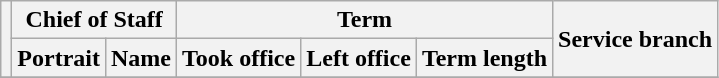<table class="wikitable sortable">
<tr>
<th rowspan=2></th>
<th colspan=2>Chief of Staff</th>
<th colspan=3>Term</th>
<th rowspan=2>Service branch</th>
</tr>
<tr>
<th>Portrait</th>
<th>Name</th>
<th>Took office</th>
<th>Left office</th>
<th>Term length</th>
</tr>
<tr>
</tr>
</table>
